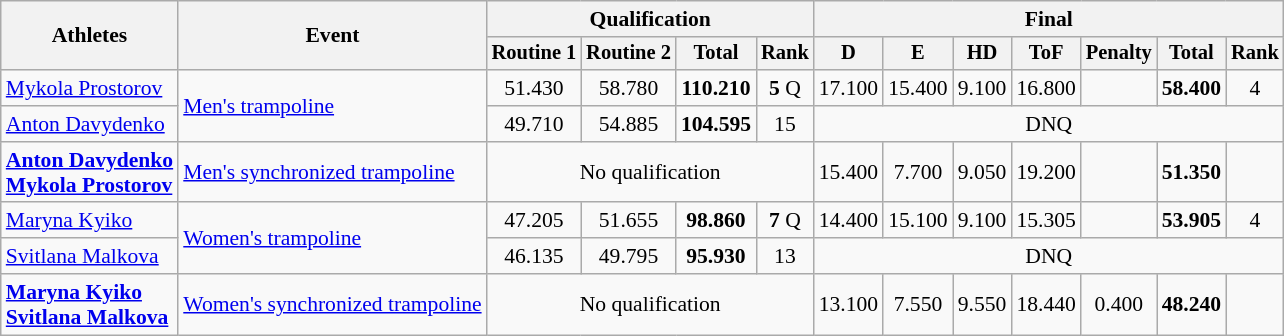<table class="wikitable" style="font-size:90%">
<tr>
<th rowspan="2">Athletes</th>
<th rowspan="2">Event</th>
<th colspan="4">Qualification</th>
<th colspan="7">Final</th>
</tr>
<tr style="font-size:95%">
<th>Routine 1</th>
<th>Routine 2</th>
<th>Total</th>
<th>Rank</th>
<th>D</th>
<th>E</th>
<th>HD</th>
<th>ToF</th>
<th>Penalty</th>
<th>Total</th>
<th>Rank</th>
</tr>
<tr align=center>
<td align=left><a href='#'>Mykola Prostorov</a></td>
<td rowspan="2" align=left><a href='#'>Men's trampoline</a></td>
<td>51.430</td>
<td>58.780</td>
<td><strong>110.210</strong></td>
<td><strong>5</strong> Q</td>
<td>17.100</td>
<td>15.400</td>
<td>9.100</td>
<td>16.800</td>
<td></td>
<td><strong>58.400</strong></td>
<td>4</td>
</tr>
<tr align=center>
<td align=left><a href='#'>Anton Davydenko</a></td>
<td>49.710</td>
<td>54.885</td>
<td><strong>104.595</strong></td>
<td>15</td>
<td colspan="7" align=center>DNQ</td>
</tr>
<tr align=center>
<td align=left><strong><a href='#'>Anton Davydenko</a><br><a href='#'>Mykola Prostorov</a></strong></td>
<td align=left><a href='#'>Men's synchronized trampoline</a></td>
<td colspan="4">No qualification</td>
<td>15.400</td>
<td>7.700</td>
<td>9.050</td>
<td>19.200</td>
<td></td>
<td><strong>51.350</strong></td>
<td></td>
</tr>
<tr align=center>
<td align=left><a href='#'>Maryna Kyiko</a></td>
<td rowspan="2" align=left><a href='#'>Women's trampoline</a></td>
<td>47.205</td>
<td>51.655</td>
<td><strong>98.860</strong></td>
<td><strong>7</strong> Q</td>
<td>14.400</td>
<td>15.100</td>
<td>9.100</td>
<td>15.305</td>
<td></td>
<td><strong>53.905</strong></td>
<td>4</td>
</tr>
<tr align=center>
<td align=left><a href='#'>Svitlana Malkova</a></td>
<td>46.135</td>
<td>49.795</td>
<td><strong>95.930</strong></td>
<td>13</td>
<td colspan="7" align=center>DNQ</td>
</tr>
<tr align=center>
<td align=left><strong><a href='#'>Maryna Kyiko</a><br><a href='#'>Svitlana Malkova</a></strong></td>
<td align=left><a href='#'>Women's synchronized trampoline</a></td>
<td colspan="4">No qualification</td>
<td>13.100</td>
<td>7.550</td>
<td>9.550</td>
<td>18.440</td>
<td>0.400</td>
<td><strong>48.240</strong></td>
<td></td>
</tr>
</table>
